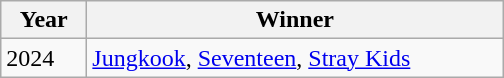<table class="wikitable">
<tr align=center>
<th style="width:50px">Year</th>
<th style="width:270px">Winner</th>
</tr>
<tr>
<td rowspan="2">2024</td>
<td><a href='#'>Jungkook</a>, <a href='#'>Seventeen</a>, <a href='#'>Stray Kids</a></td>
</tr>
</table>
